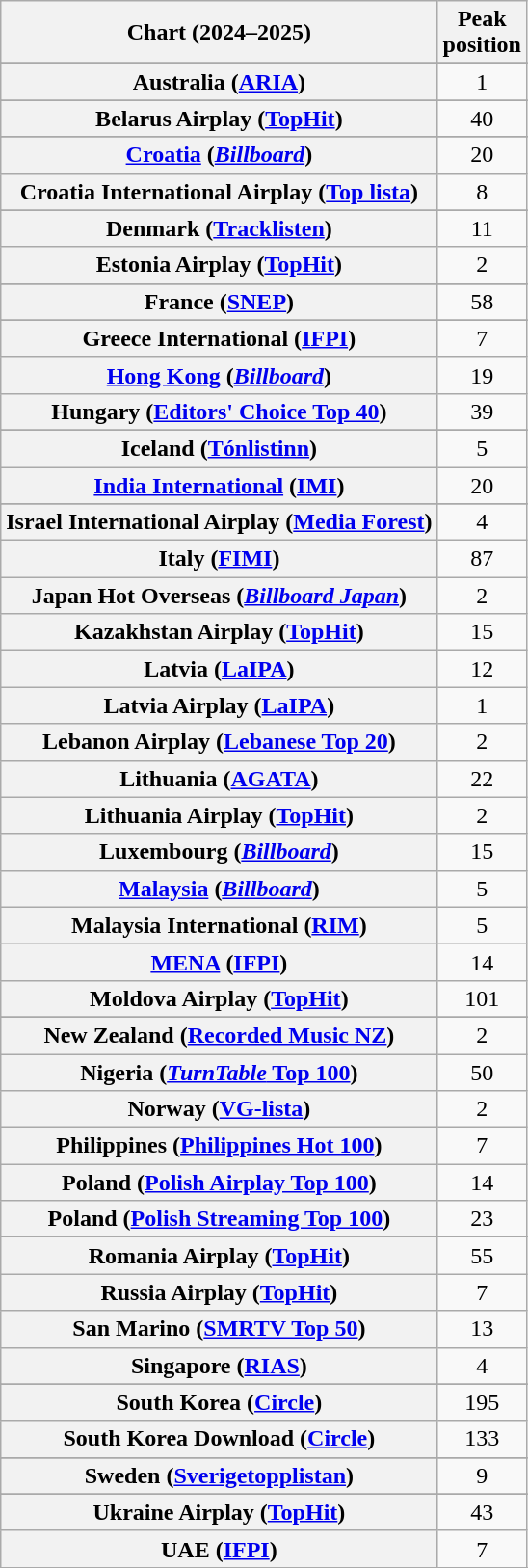<table class="wikitable sortable plainrowheaders" style="text-align:center">
<tr>
<th scope="col">Chart (2024–2025)</th>
<th scope="col">Peak<br>position</th>
</tr>
<tr>
</tr>
<tr>
<th scope="row">Australia (<a href='#'>ARIA</a>)</th>
<td>1</td>
</tr>
<tr>
</tr>
<tr>
<th scope="row">Belarus Airplay (<a href='#'>TopHit</a>)</th>
<td>40</td>
</tr>
<tr>
</tr>
<tr>
</tr>
<tr>
</tr>
<tr>
</tr>
<tr>
</tr>
<tr>
</tr>
<tr>
</tr>
<tr>
<th scope="row"><a href='#'>Croatia</a> (<em><a href='#'>Billboard</a></em>)</th>
<td>20</td>
</tr>
<tr>
<th scope="row">Croatia International Airplay (<a href='#'>Top lista</a>)</th>
<td>8</td>
</tr>
<tr>
</tr>
<tr>
</tr>
<tr>
<th scope="row">Denmark (<a href='#'>Tracklisten</a>)</th>
<td>11</td>
</tr>
<tr>
<th scope="row">Estonia Airplay (<a href='#'>TopHit</a>)</th>
<td>2</td>
</tr>
<tr>
</tr>
<tr>
<th scope="row">France (<a href='#'>SNEP</a>)</th>
<td>58</td>
</tr>
<tr>
</tr>
<tr>
</tr>
<tr>
<th scope="row">Greece International (<a href='#'>IFPI</a>)</th>
<td>7</td>
</tr>
<tr>
<th scope="row"><a href='#'>Hong Kong</a> (<em><a href='#'>Billboard</a></em>)</th>
<td>19</td>
</tr>
<tr>
<th scope="row">Hungary (<a href='#'>Editors' Choice Top 40</a>)</th>
<td>39</td>
</tr>
<tr>
</tr>
<tr>
<th scope="row">Iceland (<a href='#'>Tónlistinn</a>)</th>
<td>5</td>
</tr>
<tr>
<th scope="row"><a href='#'>India International</a> (<a href='#'>IMI</a>)</th>
<td>20</td>
</tr>
<tr>
</tr>
<tr>
<th scope="row">Israel International Airplay (<a href='#'>Media Forest</a>)</th>
<td>4</td>
</tr>
<tr>
<th scope="row">Italy (<a href='#'>FIMI</a>)</th>
<td>87</td>
</tr>
<tr>
<th scope="row">Japan Hot Overseas (<em><a href='#'>Billboard Japan</a></em>)</th>
<td>2</td>
</tr>
<tr>
<th scope="row">Kazakhstan Airplay (<a href='#'>TopHit</a>)</th>
<td>15</td>
</tr>
<tr>
<th scope="row">Latvia (<a href='#'>LaIPA</a>)</th>
<td>12</td>
</tr>
<tr>
<th scope="row">Latvia Airplay (<a href='#'>LaIPA</a>)</th>
<td>1</td>
</tr>
<tr>
<th scope="row">Lebanon Airplay (<a href='#'>Lebanese Top 20</a>)</th>
<td>2</td>
</tr>
<tr>
<th scope="row">Lithuania (<a href='#'>AGATA</a>)</th>
<td>22</td>
</tr>
<tr>
<th scope="row">Lithuania Airplay (<a href='#'>TopHit</a>)</th>
<td>2</td>
</tr>
<tr>
<th scope="row">Luxembourg (<em><a href='#'>Billboard</a></em>)</th>
<td>15</td>
</tr>
<tr>
<th scope="row"><a href='#'>Malaysia</a> (<em><a href='#'>Billboard</a></em>)</th>
<td>5</td>
</tr>
<tr>
<th scope="row">Malaysia International (<a href='#'>RIM</a>)</th>
<td>5</td>
</tr>
<tr>
<th scope="row"><a href='#'>MENA</a> (<a href='#'>IFPI</a>)</th>
<td>14</td>
</tr>
<tr>
<th scope="row">Moldova Airplay (<a href='#'>TopHit</a>)</th>
<td>101</td>
</tr>
<tr>
</tr>
<tr>
</tr>
<tr>
<th scope="row">New Zealand (<a href='#'>Recorded Music NZ</a>)</th>
<td>2</td>
</tr>
<tr>
<th scope="row">Nigeria (<a href='#'><em>TurnTable</em> Top 100</a>)</th>
<td>50</td>
</tr>
<tr>
<th scope="row">Norway (<a href='#'>VG-lista</a>)</th>
<td>2</td>
</tr>
<tr>
<th scope="row">Philippines (<a href='#'>Philippines Hot 100</a>)</th>
<td>7</td>
</tr>
<tr>
<th scope="row">Poland (<a href='#'>Polish Airplay Top 100</a>)</th>
<td>14</td>
</tr>
<tr>
<th scope="row">Poland (<a href='#'>Polish Streaming Top 100</a>)</th>
<td>23</td>
</tr>
<tr>
</tr>
<tr>
<th scope="row">Romania Airplay (<a href='#'>TopHit</a>)</th>
<td>55</td>
</tr>
<tr>
<th scope="row">Russia Airplay (<a href='#'>TopHit</a>)</th>
<td>7</td>
</tr>
<tr>
<th scope="row">San Marino (<a href='#'>SMRTV Top 50</a>)</th>
<td>13</td>
</tr>
<tr>
<th scope="row">Singapore (<a href='#'>RIAS</a>)</th>
<td>4</td>
</tr>
<tr>
</tr>
<tr>
</tr>
<tr>
</tr>
<tr>
<th scope="row">South Korea  (<a href='#'>Circle</a>)</th>
<td>195</td>
</tr>
<tr>
<th scope="row">South Korea Download (<a href='#'>Circle</a>)</th>
<td>133</td>
</tr>
<tr>
</tr>
<tr>
<th scope="row">Sweden (<a href='#'>Sverigetopplistan</a>)</th>
<td>9</td>
</tr>
<tr>
</tr>
<tr>
<th scope="row">Ukraine Airplay (<a href='#'>TopHit</a>)</th>
<td>43</td>
</tr>
<tr>
<th scope="row">UAE (<a href='#'>IFPI</a>)</th>
<td>7</td>
</tr>
<tr>
</tr>
<tr>
</tr>
<tr>
</tr>
<tr>
</tr>
<tr>
</tr>
</table>
